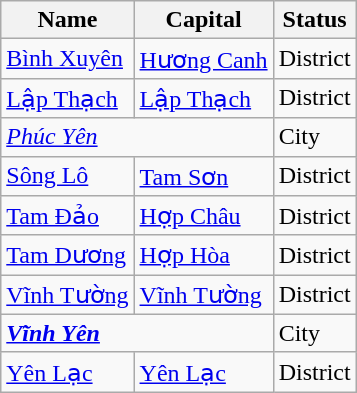<table class="wikitable sortable">
<tr>
<th>Name</th>
<th>Capital</th>
<th>Status</th>
</tr>
<tr>
<td><a href='#'>Bình Xuyên</a></td>
<td><a href='#'>Hương Canh</a></td>
<td>District</td>
</tr>
<tr>
<td><a href='#'>Lập Thạch</a></td>
<td><a href='#'>Lập Thạch</a></td>
<td>District</td>
</tr>
<tr>
<td colspan="2"><em><a href='#'>Phúc Yên</a></em></td>
<td>City</td>
</tr>
<tr>
<td><a href='#'>Sông Lô</a></td>
<td><a href='#'>Tam Sơn</a></td>
<td>District</td>
</tr>
<tr>
<td><a href='#'>Tam Đảo</a></td>
<td><a href='#'>Hợp Châu</a></td>
<td>District</td>
</tr>
<tr>
<td><a href='#'>Tam Dương</a></td>
<td><a href='#'>Hợp Hòa</a></td>
<td>District</td>
</tr>
<tr>
<td><a href='#'>Vĩnh Tường</a></td>
<td><a href='#'>Vĩnh Tường</a></td>
<td>District</td>
</tr>
<tr>
<td colspan="2"><strong><em><a href='#'>Vĩnh Yên</a></em></strong></td>
<td>City</td>
</tr>
<tr>
<td><a href='#'>Yên Lạc</a></td>
<td><a href='#'>Yên Lạc</a></td>
<td>District</td>
</tr>
</table>
